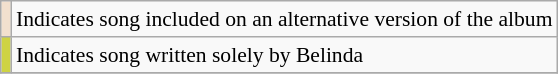<table class="wikitable" style="font-size:90%;">
<tr>
<th scope="row" style="background-color:#F2E0CE"></th>
<td>Indicates song included on an alternative version of the album</td>
</tr>
<tr>
<td style="background-color:#ced343"></td>
<td>Indicates song written solely by Belinda</td>
</tr>
<tr>
</tr>
</table>
